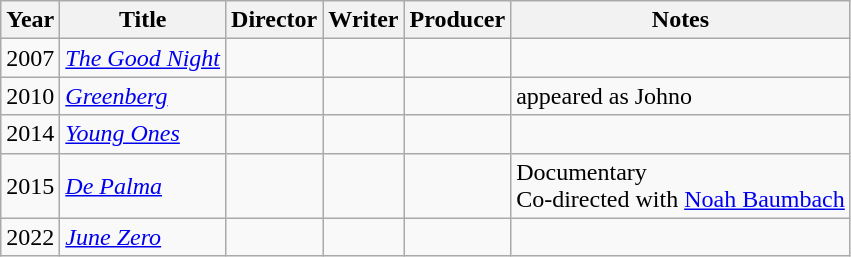<table class="wikitable">
<tr>
<th>Year</th>
<th>Title</th>
<th>Director</th>
<th>Writer</th>
<th>Producer</th>
<th>Notes</th>
</tr>
<tr>
<td>2007</td>
<td><em><a href='#'>The Good Night</a></em></td>
<td></td>
<td></td>
<td></td>
<td></td>
</tr>
<tr>
<td>2010</td>
<td><em><a href='#'>Greenberg</a></em></td>
<td></td>
<td></td>
<td></td>
<td>appeared as Johno</td>
</tr>
<tr>
<td>2014</td>
<td><em><a href='#'>Young Ones</a></em></td>
<td></td>
<td></td>
<td></td>
<td></td>
</tr>
<tr>
<td>2015</td>
<td><em><a href='#'>De Palma</a></em></td>
<td></td>
<td></td>
<td></td>
<td>Documentary<br>Co-directed with <a href='#'>Noah Baumbach</a></td>
</tr>
<tr>
<td>2022</td>
<td><em><a href='#'>June Zero</a></em></td>
<td></td>
<td></td>
<td></td>
<td></td>
</tr>
</table>
